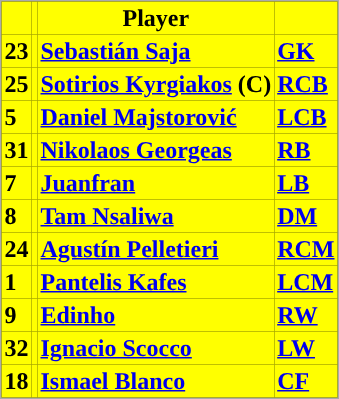<table class="toccolours" border="0" cellpadding="2" cellspacing="0" align="center" style="margin: 0.5em 0 1em 1em; background: #000000; border: 1px #aaaaaa solid;">
<tr bgcolor=#FFFF00>
<th></th>
<th></th>
<th>Player</th>
<th></th>
</tr>
<tr bgcolor=#FFFF00>
<td><strong>23</strong></td>
<td></td>
<td><a href='#'><span><strong>Sebastián Saja</strong></span></a></td>
<td><a href='#'><strong>GK</strong></a></td>
</tr>
<tr bgcolor=#FFFF00>
<td><strong>25</strong></td>
<td></td>
<td><a href='#'><span><strong>Sotirios Kyrgiakos</strong></span></a> <strong>(C)</strong></td>
<td><a href='#'><strong>RCB</strong></a></td>
</tr>
<tr bgcolor=#FFFF00>
<td><strong>5</strong></td>
<td></td>
<td><a href='#'><span><strong>Daniel Majstorović</strong></span></a></td>
<td><a href='#'><strong>LCB</strong></a></td>
</tr>
<tr bgcolor=#FFFF00>
<td><strong>31</strong></td>
<td></td>
<td><a href='#'><span><strong>Nikolaos Georgeas</strong></span></a></td>
<td><a href='#'><strong>RB</strong></a></td>
</tr>
<tr bgcolor=#FFFF00>
<td><strong>7</strong></td>
<td></td>
<td><a href='#'><span><strong>Juanfran</strong></span></a></td>
<td><a href='#'><strong>LB</strong></a></td>
</tr>
<tr bgcolor=#FFFF00>
<td><strong>8</strong></td>
<td></td>
<td><a href='#'><span><strong>Tam Nsaliwa</strong></span></a></td>
<td><a href='#'><strong>DM</strong></a></td>
</tr>
<tr bgcolor=#FFFF00>
<td><strong>24</strong></td>
<td></td>
<td><a href='#'><span><strong>Agustín Pelletieri</strong></span></a></td>
<td><a href='#'><strong>RCM</strong></a></td>
</tr>
<tr bgcolor=#FFFF00>
<td><strong>1</strong></td>
<td></td>
<td><a href='#'><span><strong>Pantelis Kafes</strong></span></a></td>
<td><a href='#'><strong>LCM</strong></a></td>
</tr>
<tr bgcolor=#FFFF00>
<td><strong>9</strong></td>
<td></td>
<td><a href='#'><span><strong>Edinho</strong></span></a></td>
<td><a href='#'><strong>RW</strong></a></td>
</tr>
<tr bgcolor=#FFFF00>
<td><strong>32</strong></td>
<td></td>
<td><a href='#'><span><strong>Ignacio Scocco</strong></span></a></td>
<td><a href='#'><strong>LW</strong></a></td>
</tr>
<tr bgcolor=#FFFF00>
<td><strong>18</strong></td>
<td></td>
<td><a href='#'><span><strong>Ismael Blanco</strong></span></a></td>
<td><a href='#'><strong>CF</strong></a></td>
</tr>
</table>
